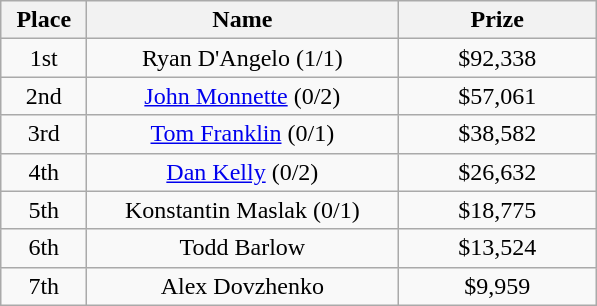<table class="wikitable">
<tr>
<th width="50">Place</th>
<th width="200">Name</th>
<th width="125">Prize</th>
</tr>
<tr>
<td align = "center">1st</td>
<td align = "center">Ryan D'Angelo (1/1)</td>
<td align = "center">$92,338</td>
</tr>
<tr>
<td align = "center">2nd</td>
<td align = "center"><a href='#'>John Monnette</a> (0/2)</td>
<td align = "center">$57,061</td>
</tr>
<tr>
<td align = "center">3rd</td>
<td align = "center"><a href='#'>Tom Franklin</a> (0/1)</td>
<td align = "center">$38,582</td>
</tr>
<tr>
<td align = "center">4th</td>
<td align = "center"><a href='#'>Dan Kelly</a> (0/2)</td>
<td align = "center">$26,632</td>
</tr>
<tr>
<td align = "center">5th</td>
<td align = "center">Konstantin Maslak (0/1)</td>
<td align = "center">$18,775</td>
</tr>
<tr>
<td align = "center">6th</td>
<td align = "center">Todd Barlow</td>
<td align = "center">$13,524</td>
</tr>
<tr>
<td align = "center">7th</td>
<td align = "center">Alex Dovzhenko</td>
<td align = "center">$9,959</td>
</tr>
</table>
